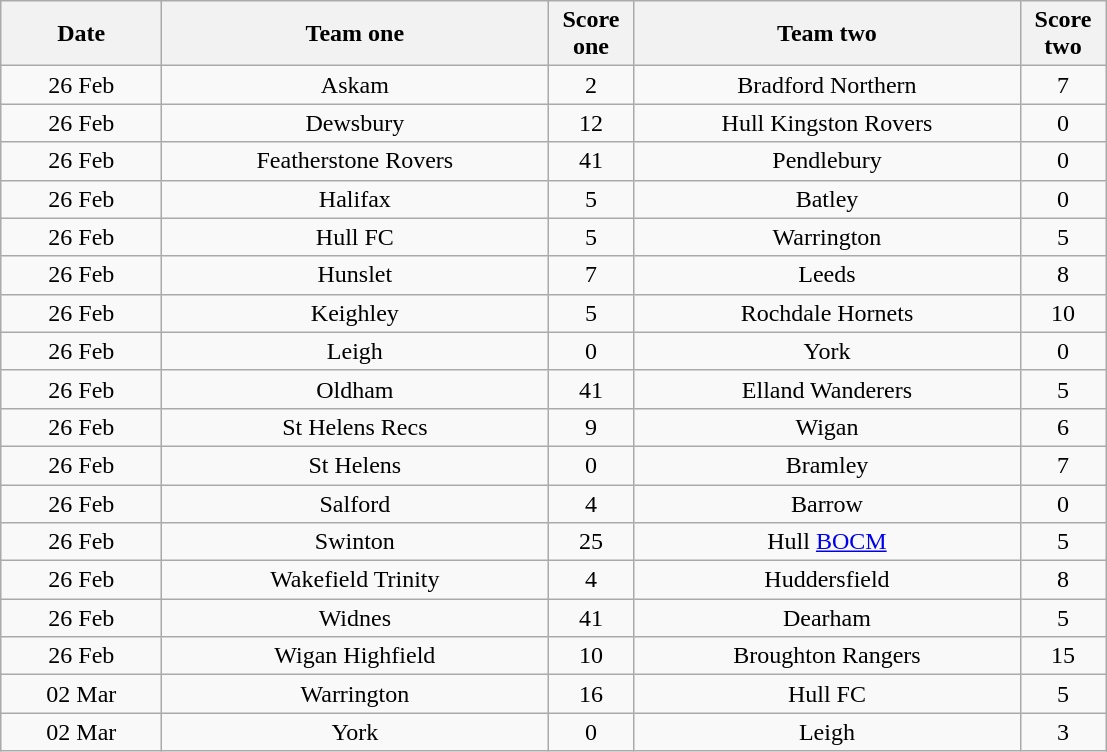<table class="wikitable" style="text-align: center">
<tr>
<th width=100>Date</th>
<th width=250>Team one</th>
<th width=50>Score one</th>
<th width=250>Team two</th>
<th width=50>Score two</th>
</tr>
<tr>
<td>26 Feb</td>
<td>Askam</td>
<td>2</td>
<td>Bradford Northern</td>
<td>7</td>
</tr>
<tr>
<td>26 Feb</td>
<td>Dewsbury</td>
<td>12</td>
<td>Hull Kingston Rovers</td>
<td>0</td>
</tr>
<tr>
<td>26 Feb</td>
<td>Featherstone Rovers</td>
<td>41</td>
<td>Pendlebury</td>
<td>0</td>
</tr>
<tr>
<td>26 Feb</td>
<td>Halifax</td>
<td>5</td>
<td>Batley</td>
<td>0</td>
</tr>
<tr>
<td>26 Feb</td>
<td>Hull FC</td>
<td>5</td>
<td>Warrington</td>
<td>5</td>
</tr>
<tr>
<td>26 Feb</td>
<td>Hunslet</td>
<td>7</td>
<td>Leeds</td>
<td>8</td>
</tr>
<tr>
<td>26 Feb</td>
<td>Keighley</td>
<td>5</td>
<td>Rochdale Hornets</td>
<td>10</td>
</tr>
<tr>
<td>26 Feb</td>
<td>Leigh</td>
<td>0</td>
<td>York</td>
<td>0</td>
</tr>
<tr>
<td>26 Feb</td>
<td>Oldham</td>
<td>41</td>
<td>Elland Wanderers</td>
<td>5</td>
</tr>
<tr>
<td>26 Feb</td>
<td>St Helens Recs</td>
<td>9</td>
<td>Wigan</td>
<td>6</td>
</tr>
<tr>
<td>26 Feb</td>
<td>St Helens</td>
<td>0</td>
<td>Bramley</td>
<td>7</td>
</tr>
<tr>
<td>26 Feb</td>
<td>Salford</td>
<td>4</td>
<td>Barrow</td>
<td>0</td>
</tr>
<tr>
<td>26 Feb</td>
<td>Swinton</td>
<td>25</td>
<td>Hull <a href='#'>BOCM</a></td>
<td>5</td>
</tr>
<tr>
<td>26 Feb</td>
<td>Wakefield Trinity</td>
<td>4</td>
<td>Huddersfield</td>
<td>8</td>
</tr>
<tr>
<td>26 Feb</td>
<td>Widnes</td>
<td>41</td>
<td>Dearham</td>
<td>5</td>
</tr>
<tr>
<td>26 Feb</td>
<td>Wigan Highfield</td>
<td>10</td>
<td>Broughton Rangers</td>
<td>15</td>
</tr>
<tr>
<td>02 Mar</td>
<td>Warrington</td>
<td>16</td>
<td>Hull FC</td>
<td>5</td>
</tr>
<tr>
<td>02 Mar</td>
<td>York</td>
<td>0</td>
<td>Leigh</td>
<td>3</td>
</tr>
</table>
